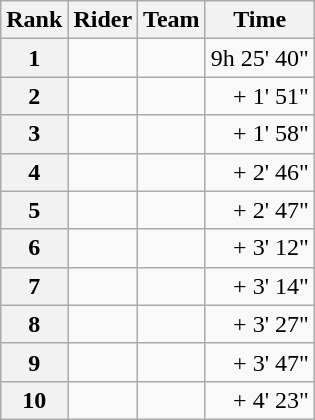<table class="wikitable" margin-bottom:0;">
<tr>
<th scope="col">Rank</th>
<th scope="col">Rider</th>
<th scope="col">Team</th>
<th scope="col">Time</th>
</tr>
<tr>
<th scope="row">1</th>
<td> </td>
<td></td>
<td align="right">9h 25' 40"</td>
</tr>
<tr>
<th scope="row">2</th>
<td></td>
<td></td>
<td align="right">+ 1' 51"</td>
</tr>
<tr>
<th scope="row">3</th>
<td></td>
<td></td>
<td align="right">+ 1' 58"</td>
</tr>
<tr>
<th scope="row">4</th>
<td></td>
<td></td>
<td align="right">+ 2' 46"</td>
</tr>
<tr>
<th scope="row">5</th>
<td></td>
<td></td>
<td align="right">+ 2' 47"</td>
</tr>
<tr>
<th scope="row">6</th>
<td></td>
<td></td>
<td align="right">+ 3' 12"</td>
</tr>
<tr>
<th scope="row">7</th>
<td></td>
<td></td>
<td align="right">+ 3' 14"</td>
</tr>
<tr>
<th scope="row">8</th>
<td></td>
<td></td>
<td align="right">+ 3' 27"</td>
</tr>
<tr>
<th scope="row">9</th>
<td></td>
<td></td>
<td align="right">+ 3' 47"</td>
</tr>
<tr>
<th scope="row">10</th>
<td></td>
<td></td>
<td align="right">+ 4' 23"</td>
</tr>
</table>
